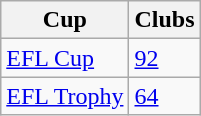<table class="wikitable">
<tr>
<th>Cup</th>
<th>Clubs</th>
</tr>
<tr>
<td><a href='#'>EFL Cup</a></td>
<td><a href='#'>92</a></td>
</tr>
<tr>
<td><a href='#'>EFL Trophy</a></td>
<td><a href='#'>64</a></td>
</tr>
</table>
